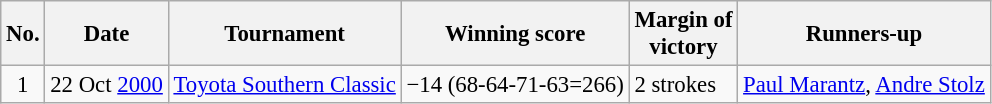<table class="wikitable" style="font-size:95%;">
<tr>
<th>No.</th>
<th>Date</th>
<th>Tournament</th>
<th>Winning score</th>
<th>Margin of<br>victory</th>
<th>Runners-up</th>
</tr>
<tr>
<td align=center>1</td>
<td align=right>22 Oct <a href='#'>2000</a></td>
<td><a href='#'>Toyota Southern Classic</a></td>
<td>−14 (68-64-71-63=266)</td>
<td>2 strokes</td>
<td> <a href='#'>Paul Marantz</a>,  <a href='#'>Andre Stolz</a></td>
</tr>
</table>
